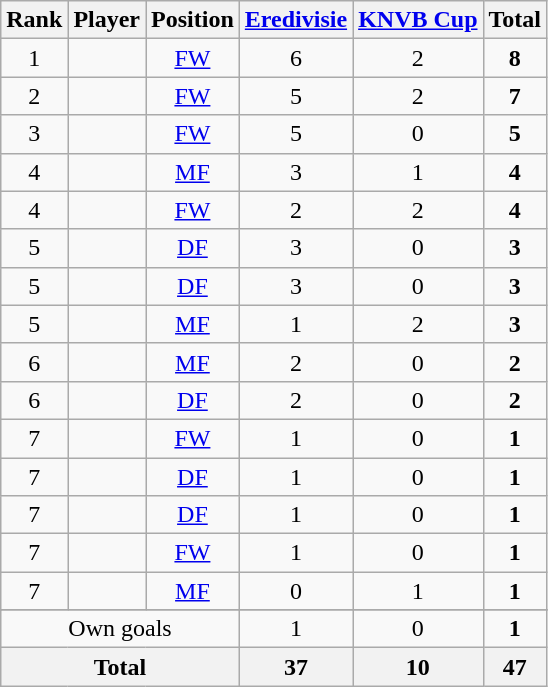<table class="wikitable sortable">
<tr>
<th>Rank</th>
<th>Player</th>
<th>Position</th>
<th><a href='#'>Eredivisie</a></th>
<th><a href='#'>KNVB Cup</a></th>
<th>Total</th>
</tr>
<tr>
<td align=center>1</td>
<td> </td>
<td align=center><a href='#'>FW</a></td>
<td align=center>6</td>
<td align=center>2</td>
<td align=center><strong>8</strong></td>
</tr>
<tr>
<td align=center>2</td>
<td> </td>
<td align=center><a href='#'>FW</a></td>
<td align=center>5</td>
<td align=center>2</td>
<td align=center><strong>7</strong></td>
</tr>
<tr>
<td align=center>3</td>
<td> </td>
<td align=center><a href='#'>FW</a></td>
<td align=center>5</td>
<td align=center>0</td>
<td align=center><strong>5</strong></td>
</tr>
<tr>
<td align=center>4</td>
<td> </td>
<td align=center><a href='#'>MF</a></td>
<td align=center>3</td>
<td align=center>1</td>
<td align=center><strong>4</strong></td>
</tr>
<tr>
<td align=center>4</td>
<td> </td>
<td align=center><a href='#'>FW</a></td>
<td align=center>2</td>
<td align=center>2</td>
<td align=center><strong>4</strong></td>
</tr>
<tr>
<td align=center>5</td>
<td> </td>
<td align=center><a href='#'>DF</a></td>
<td align=center>3</td>
<td align=center>0</td>
<td align=center><strong>3</strong></td>
</tr>
<tr>
<td align=center>5</td>
<td> </td>
<td align=center><a href='#'>DF</a></td>
<td align=center>3</td>
<td align=center>0</td>
<td align=center><strong>3</strong></td>
</tr>
<tr>
<td align=center>5</td>
<td> </td>
<td align=center><a href='#'>MF</a></td>
<td align=center>1</td>
<td align=center>2</td>
<td align=center><strong>3</strong></td>
</tr>
<tr>
<td align=center>6</td>
<td> </td>
<td align=center><a href='#'>MF</a></td>
<td align=center>2</td>
<td align=center>0</td>
<td align=center><strong>2</strong></td>
</tr>
<tr>
<td align=center>6</td>
<td> </td>
<td align=center><a href='#'>DF</a></td>
<td align=center>2</td>
<td align=center>0</td>
<td align=center><strong>2</strong></td>
</tr>
<tr>
<td align=center>7</td>
<td> </td>
<td align=center><a href='#'>FW</a></td>
<td align=center>1</td>
<td align=center>0</td>
<td align=center><strong>1</strong></td>
</tr>
<tr>
<td align=center>7</td>
<td> </td>
<td align=center><a href='#'>DF</a></td>
<td align=center>1</td>
<td align=center>0</td>
<td align=center><strong>1</strong></td>
</tr>
<tr>
<td align=center>7</td>
<td> </td>
<td align=center><a href='#'>DF</a></td>
<td align=center>1</td>
<td align=center>0</td>
<td align=center><strong>1</strong></td>
</tr>
<tr>
<td align=center>7</td>
<td> </td>
<td align=center><a href='#'>FW</a></td>
<td align=center>1</td>
<td align=center>0</td>
<td align=center><strong>1</strong></td>
</tr>
<tr>
<td align=center>7</td>
<td> </td>
<td align=center><a href='#'>MF</a></td>
<td align=center>0</td>
<td align=center>1</td>
<td align=center><strong>1</strong></td>
</tr>
<tr>
</tr>
<tr class="sortbottom">
<td align=center colspan=3>Own goals</td>
<td align=center>1</td>
<td align=center>0</td>
<td align=center><strong>1</strong></td>
</tr>
<tr>
<th colspan=3>Total</th>
<th>37</th>
<th>10</th>
<th>47</th>
</tr>
</table>
